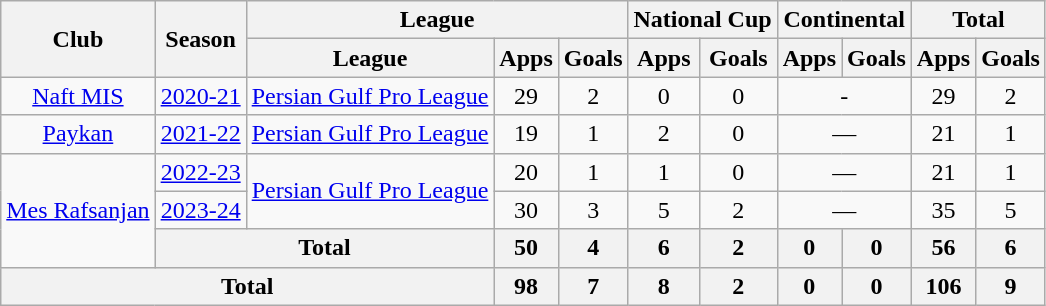<table class="wikitable" style="text-align: center;">
<tr>
<th rowspan=2>Club</th>
<th rowspan=2>Season</th>
<th colspan=3>League</th>
<th colspan=2>National Cup</th>
<th colspan=2>Continental</th>
<th colspan=2>Total</th>
</tr>
<tr>
<th>League</th>
<th>Apps</th>
<th>Goals</th>
<th>Apps</th>
<th>Goals</th>
<th>Apps</th>
<th>Goals</th>
<th>Apps</th>
<th>Goals</th>
</tr>
<tr>
<td><a href='#'>Naft MIS</a></td>
<td><a href='#'>2020-21</a></td>
<td><a href='#'>Persian Gulf Pro League</a></td>
<td>29</td>
<td>2</td>
<td>0</td>
<td>0</td>
<td colspan=2>-</td>
<td>29</td>
<td>2</td>
</tr>
<tr>
<td><a href='#'>Paykan</a></td>
<td><a href='#'>2021-22</a></td>
<td><a href='#'>Persian Gulf Pro League</a></td>
<td>19</td>
<td>1</td>
<td>2</td>
<td>0</td>
<td colspan=2>—</td>
<td>21</td>
<td>1</td>
</tr>
<tr>
<td rowspan="3"><a href='#'>Mes Rafsanjan</a></td>
<td><a href='#'>2022-23</a></td>
<td rowspan="2"><a href='#'>Persian Gulf Pro League</a></td>
<td>20</td>
<td>1</td>
<td>1</td>
<td>0</td>
<td colspan=2>—</td>
<td>21</td>
<td>1</td>
</tr>
<tr>
<td><a href='#'>2023-24</a></td>
<td>30</td>
<td>3</td>
<td>5</td>
<td>2</td>
<td colspan=2>—</td>
<td>35</td>
<td>5</td>
</tr>
<tr>
<th colspan=2>Total</th>
<th>50</th>
<th>4</th>
<th>6</th>
<th>2</th>
<th>0</th>
<th>0</th>
<th>56</th>
<th>6</th>
</tr>
<tr>
<th colspan=3>Total</th>
<th>98</th>
<th>7</th>
<th>8</th>
<th>2</th>
<th>0</th>
<th>0</th>
<th>106</th>
<th>9</th>
</tr>
</table>
